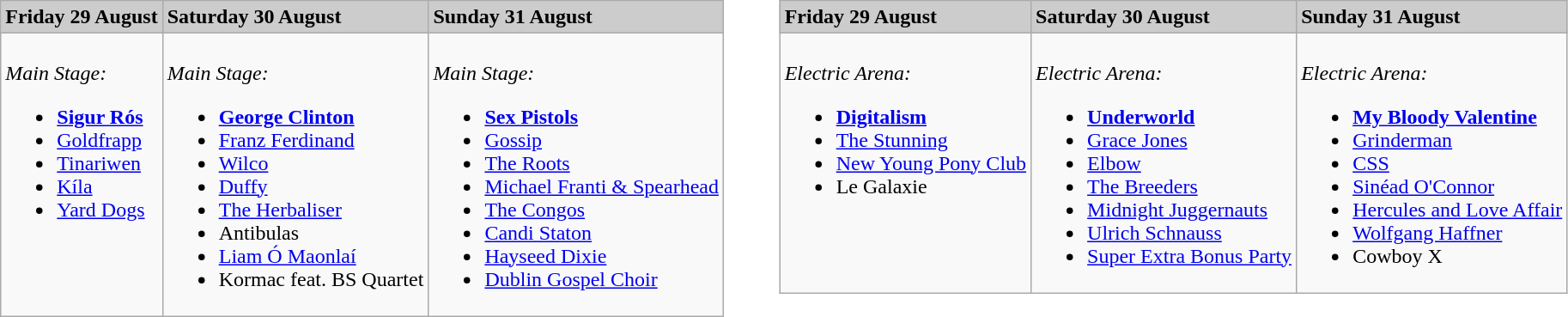<table border="0" cellpadding="5" cellspacing="3" style="width:100%;">
<tr>
<td style="vertical-align:top; width:*;"><br><table class="wikitable">
<tr style="background:#ccc;">
<td><strong>Friday 29 August</strong></td>
<td><strong>Saturday 30 August</strong></td>
<td><strong>Sunday 31 August</strong></td>
</tr>
<tr valign="top">
<td><br><em>Main Stage:</em><ul><li><strong><a href='#'>Sigur Rós</a></strong></li><li><a href='#'>Goldfrapp</a></li><li><a href='#'>Tinariwen</a></li><li><a href='#'>Kíla</a></li><li><a href='#'>Yard Dogs</a></li></ul></td>
<td><br><em>Main Stage:</em><ul><li><strong><a href='#'>George Clinton</a></strong></li><li><a href='#'>Franz Ferdinand</a></li><li><a href='#'>Wilco</a></li><li><a href='#'>Duffy</a></li><li><a href='#'>The Herbaliser</a></li><li>Antibulas</li><li><a href='#'>Liam Ó Maonlaí</a></li><li>Kormac feat. BS Quartet</li></ul></td>
<td><br><em>Main Stage:</em><ul><li><strong><a href='#'>Sex Pistols</a></strong></li><li><a href='#'>Gossip</a></li><li><a href='#'>The Roots</a></li><li><a href='#'>Michael Franti & Spearhead</a></li><li><a href='#'>The Congos</a></li><li><a href='#'>Candi Staton</a></li><li><a href='#'>Hayseed Dixie</a></li><li><a href='#'>Dublin Gospel Choir</a></li></ul></td>
</tr>
</table>
</td>
<td style="vertical-align:top; width:*;"><br><table class="wikitable">
<tr style="background:#ccc;">
<td><strong>Friday 29 August</strong></td>
<td><strong>Saturday 30 August</strong></td>
<td><strong>Sunday 31 August</strong></td>
</tr>
<tr valign="top">
<td><br><em>Electric Arena:</em><ul><li><strong><a href='#'>Digitalism</a></strong></li><li><a href='#'>The Stunning</a></li><li><a href='#'>New Young Pony Club</a></li><li>Le Galaxie</li></ul></td>
<td><br><em>Electric Arena:</em><ul><li><strong><a href='#'>Underworld</a></strong></li><li><a href='#'>Grace Jones</a></li><li><a href='#'>Elbow</a></li><li><a href='#'>The Breeders</a></li><li><a href='#'>Midnight Juggernauts</a></li><li><a href='#'>Ulrich Schnauss</a></li><li><a href='#'>Super Extra Bonus Party</a></li></ul></td>
<td><br><em>Electric Arena:</em><ul><li><strong><a href='#'>My Bloody Valentine</a></strong></li><li><a href='#'>Grinderman</a></li><li><a href='#'>CSS</a></li><li><a href='#'>Sinéad O'Connor</a></li><li><a href='#'>Hercules and Love Affair</a></li><li><a href='#'>Wolfgang Haffner</a></li><li>Cowboy X</li></ul></td>
</tr>
</table>
</td>
</tr>
</table>
